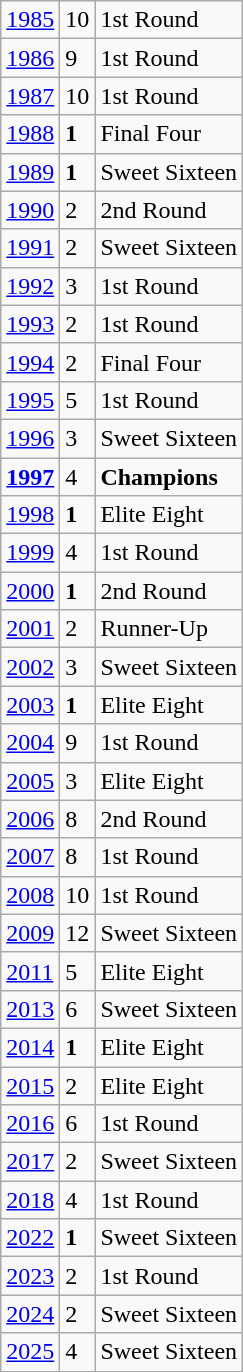<table class="sortable wikitable">
<tr>
<td><a href='#'>1985</a></td>
<td>10</td>
<td>1st Round</td>
</tr>
<tr>
<td><a href='#'>1986</a></td>
<td>9</td>
<td>1st Round</td>
</tr>
<tr>
<td><a href='#'>1987</a></td>
<td>10</td>
<td>1st Round</td>
</tr>
<tr>
<td><a href='#'>1988</a></td>
<td><strong>1</strong></td>
<td>Final Four</td>
</tr>
<tr>
<td><a href='#'>1989</a></td>
<td><strong>1</strong></td>
<td>Sweet Sixteen</td>
</tr>
<tr>
<td><a href='#'>1990</a></td>
<td>2</td>
<td>2nd Round</td>
</tr>
<tr>
<td><a href='#'>1991</a></td>
<td>2</td>
<td>Sweet Sixteen</td>
</tr>
<tr>
<td><a href='#'>1992</a></td>
<td>3</td>
<td>1st Round</td>
</tr>
<tr>
<td><a href='#'>1993</a></td>
<td>2</td>
<td>1st Round</td>
</tr>
<tr>
<td><a href='#'>1994</a></td>
<td>2</td>
<td>Final Four</td>
</tr>
<tr>
<td><a href='#'>1995</a></td>
<td>5</td>
<td>1st Round</td>
</tr>
<tr>
<td><a href='#'>1996</a></td>
<td>3</td>
<td>Sweet Sixteen</td>
</tr>
<tr>
<td><strong><a href='#'>1997</a></strong></td>
<td>4</td>
<td><strong>Champions</strong></td>
</tr>
<tr>
<td><a href='#'>1998</a></td>
<td><strong>1</strong></td>
<td>Elite Eight</td>
</tr>
<tr>
<td><a href='#'>1999</a></td>
<td>4</td>
<td>1st Round</td>
</tr>
<tr>
<td><a href='#'>2000</a></td>
<td><strong>1</strong></td>
<td>2nd Round</td>
</tr>
<tr>
<td><a href='#'>2001</a></td>
<td>2</td>
<td>Runner-Up</td>
</tr>
<tr>
<td><a href='#'>2002</a></td>
<td>3</td>
<td>Sweet Sixteen</td>
</tr>
<tr>
<td><a href='#'>2003</a></td>
<td><strong>1</strong></td>
<td>Elite Eight</td>
</tr>
<tr>
<td><a href='#'>2004</a></td>
<td>9</td>
<td>1st Round</td>
</tr>
<tr>
<td><a href='#'>2005</a></td>
<td>3</td>
<td>Elite Eight</td>
</tr>
<tr>
<td><a href='#'>2006</a></td>
<td>8</td>
<td>2nd Round</td>
</tr>
<tr>
<td><a href='#'>2007</a></td>
<td>8</td>
<td>1st Round</td>
</tr>
<tr>
<td><a href='#'>2008</a></td>
<td>10</td>
<td>1st Round</td>
</tr>
<tr>
<td><a href='#'>2009</a></td>
<td>12</td>
<td>Sweet Sixteen</td>
</tr>
<tr>
<td><a href='#'>2011</a></td>
<td>5</td>
<td>Elite Eight</td>
</tr>
<tr>
<td><a href='#'>2013</a></td>
<td>6</td>
<td>Sweet Sixteen</td>
</tr>
<tr>
<td><a href='#'>2014</a></td>
<td><strong>1</strong></td>
<td>Elite Eight</td>
</tr>
<tr>
<td><a href='#'>2015</a></td>
<td>2</td>
<td>Elite Eight</td>
</tr>
<tr>
<td><a href='#'>2016</a></td>
<td>6</td>
<td>1st Round</td>
</tr>
<tr>
<td><a href='#'>2017</a></td>
<td>2</td>
<td>Sweet Sixteen</td>
</tr>
<tr>
<td><a href='#'>2018</a></td>
<td>4</td>
<td>1st Round</td>
</tr>
<tr>
<td><a href='#'>2022</a></td>
<td><strong>1</strong></td>
<td>Sweet Sixteen</td>
</tr>
<tr>
<td><a href='#'>2023</a></td>
<td>2</td>
<td>1st Round</td>
</tr>
<tr>
<td><a href='#'>2024</a></td>
<td>2</td>
<td>Sweet Sixteen</td>
</tr>
<tr>
<td><a href='#'>2025</a></td>
<td>4</td>
<td>Sweet Sixteen</td>
</tr>
</table>
